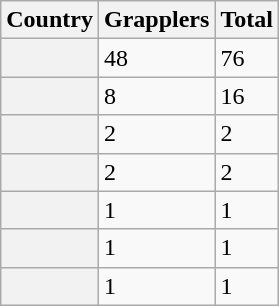<table class="sortable plainrowheaders wikitable">
<tr>
<th scope=col>Country</th>
<th scope=col>Grapplers</th>
<th scope=col>Total</th>
</tr>
<tr>
<th scope=row></th>
<td>48</td>
<td>76</td>
</tr>
<tr>
<th scope=row></th>
<td>8</td>
<td>16</td>
</tr>
<tr>
<th scope=row></th>
<td>2</td>
<td>2</td>
</tr>
<tr>
<th scope=row></th>
<td>2</td>
<td>2</td>
</tr>
<tr>
<th scope=row></th>
<td>1</td>
<td>1</td>
</tr>
<tr>
<th scope=row></th>
<td>1</td>
<td>1</td>
</tr>
<tr>
<th scope=row></th>
<td>1</td>
<td>1</td>
</tr>
</table>
